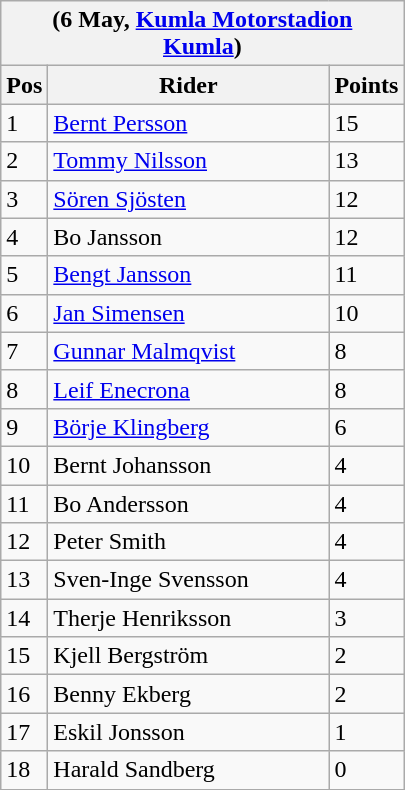<table class="wikitable">
<tr>
<th colspan="6">(6 May, <a href='#'>Kumla Motorstadion</a><br> <a href='#'>Kumla</a>)</th>
</tr>
<tr>
<th width=20>Pos</th>
<th width=180>Rider</th>
<th width=40>Points</th>
</tr>
<tr>
<td>1</td>
<td style="text-align:left;"><a href='#'>Bernt Persson</a></td>
<td>15</td>
</tr>
<tr>
<td>2</td>
<td style="text-align:left;"><a href='#'>Tommy Nilsson</a></td>
<td>13</td>
</tr>
<tr>
<td>3</td>
<td style="text-align:left;"><a href='#'>Sören Sjösten</a></td>
<td>12</td>
</tr>
<tr>
<td>4</td>
<td style="text-align:left;">Bo Jansson</td>
<td>12</td>
</tr>
<tr>
<td>5</td>
<td style="text-align:left;"><a href='#'>Bengt Jansson</a></td>
<td>11</td>
</tr>
<tr>
<td>6</td>
<td style="text-align:left;"><a href='#'>Jan Simensen</a></td>
<td>10</td>
</tr>
<tr>
<td>7</td>
<td style="text-align:left;"><a href='#'>Gunnar Malmqvist</a></td>
<td>8</td>
</tr>
<tr>
<td>8</td>
<td style="text-align:left;"><a href='#'>Leif Enecrona</a></td>
<td>8</td>
</tr>
<tr>
<td>9</td>
<td style="text-align:left;"><a href='#'>Börje Klingberg</a></td>
<td>6</td>
</tr>
<tr>
<td>10</td>
<td style="text-align:left;">Bernt Johansson</td>
<td>4</td>
</tr>
<tr>
<td>11</td>
<td style="text-align:left;">Bo Andersson</td>
<td>4</td>
</tr>
<tr>
<td>12</td>
<td style="text-align:left;">Peter Smith</td>
<td>4</td>
</tr>
<tr>
<td>13</td>
<td style="text-align:left;">Sven-Inge Svensson</td>
<td>4</td>
</tr>
<tr>
<td>14</td>
<td style="text-align:left;">Therje Henriksson</td>
<td>3</td>
</tr>
<tr>
<td>15</td>
<td style="text-align:left;">Kjell Bergström</td>
<td>2</td>
</tr>
<tr>
<td>16</td>
<td style="text-align:left;">Benny Ekberg</td>
<td>2</td>
</tr>
<tr>
<td>17</td>
<td style="text-align:left;">Eskil Jonsson</td>
<td>1</td>
</tr>
<tr>
<td>18</td>
<td style="text-align:left;">Harald Sandberg</td>
<td>0</td>
</tr>
</table>
